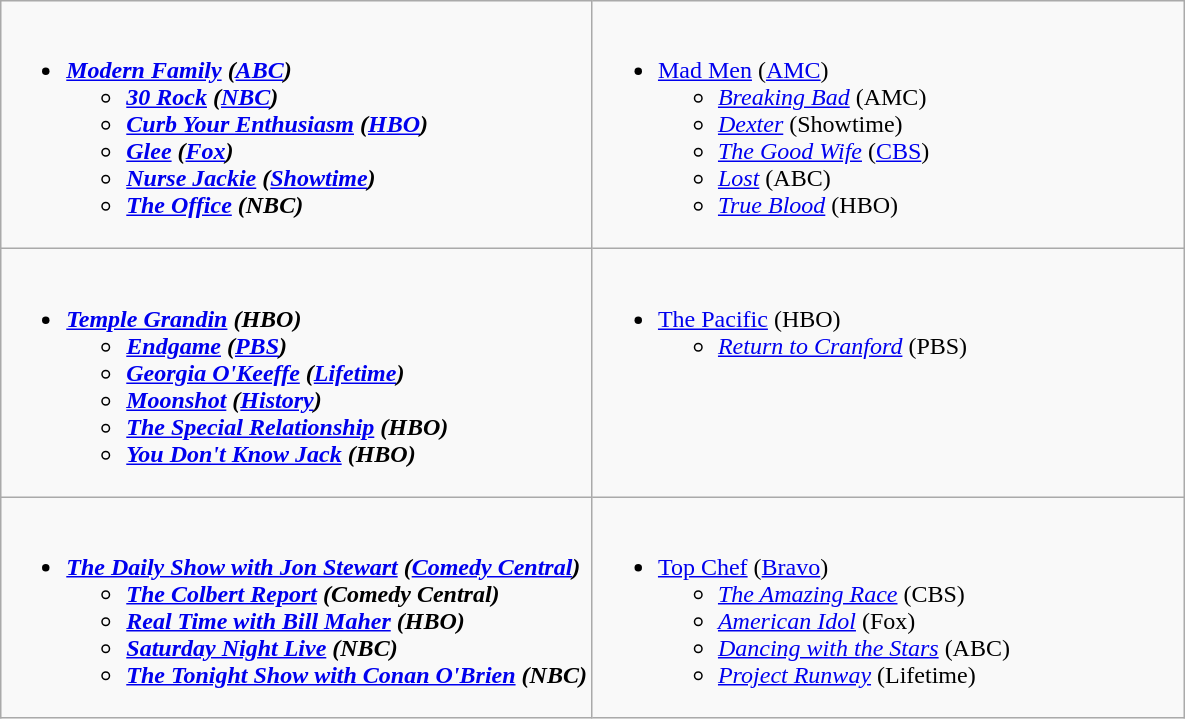<table class="wikitable">
<tr>
<td style="vertical-align:top;" width="50%"><br><ul><li><strong><em><a href='#'>Modern Family</a><em> (<a href='#'>ABC</a>)<strong><ul><li></em><a href='#'>30 Rock</a><em> (<a href='#'>NBC</a>)</li><li></em><a href='#'>Curb Your Enthusiasm</a><em> (<a href='#'>HBO</a>)</li><li></em><a href='#'>Glee</a><em> (<a href='#'>Fox</a>)</li><li></em><a href='#'>Nurse Jackie</a><em> (<a href='#'>Showtime</a>)</li><li></em><a href='#'>The Office</a><em> (NBC)</li></ul></li></ul></td>
<td style="vertical-align:top;" width="50%"><br><ul><li></em></strong><a href='#'>Mad Men</a></em> (<a href='#'>AMC</a>)</strong><ul><li><em><a href='#'>Breaking Bad</a></em> (AMC)</li><li><em><a href='#'>Dexter</a></em> (Showtime)</li><li><em><a href='#'>The Good Wife</a></em> (<a href='#'>CBS</a>)</li><li><em><a href='#'>Lost</a></em> (ABC)</li><li><em><a href='#'>True Blood</a></em> (HBO)</li></ul></li></ul></td>
</tr>
<tr>
<td style="vertical-align:top;" width="50%"><br><ul><li><strong><em><a href='#'>Temple Grandin</a><em> (HBO)<strong><ul><li></em><a href='#'>Endgame</a><em> (<a href='#'>PBS</a>)</li><li></em><a href='#'>Georgia O'Keeffe</a><em> (<a href='#'>Lifetime</a>)</li><li></em><a href='#'>Moonshot</a><em> (<a href='#'>History</a>)</li><li></em><a href='#'>The Special Relationship</a><em> (HBO)</li><li></em><a href='#'>You Don't Know Jack</a><em> (HBO)</li></ul></li></ul></td>
<td style="vertical-align:top;" width="50%"><br><ul><li></em></strong><a href='#'>The Pacific</a></em> (HBO)</strong><ul><li><em><a href='#'>Return to Cranford</a></em> (PBS)</li></ul></li></ul></td>
</tr>
<tr>
<td style="vertical-align:top;" width="50%"><br><ul><li><strong><em><a href='#'>The Daily Show with Jon Stewart</a><em> (<a href='#'>Comedy Central</a>)<strong><ul><li></em><a href='#'>The Colbert Report</a><em> (Comedy Central)</li><li></em><a href='#'>Real Time with Bill Maher</a><em> (HBO)</li><li></em><a href='#'>Saturday Night Live</a><em> (NBC)</li><li></em><a href='#'>The Tonight Show with Conan O'Brien</a><em> (NBC)</li></ul></li></ul></td>
<td style="vertical-align:top;" width="50%"><br><ul><li></em></strong><a href='#'>Top Chef</a></em> (<a href='#'>Bravo</a>)</strong><ul><li><em><a href='#'>The Amazing Race</a></em> (CBS)</li><li><em><a href='#'>American Idol</a></em> (Fox)</li><li><em><a href='#'>Dancing with the Stars</a></em> (ABC)</li><li><em><a href='#'>Project Runway</a></em> (Lifetime)</li></ul></li></ul></td>
</tr>
</table>
